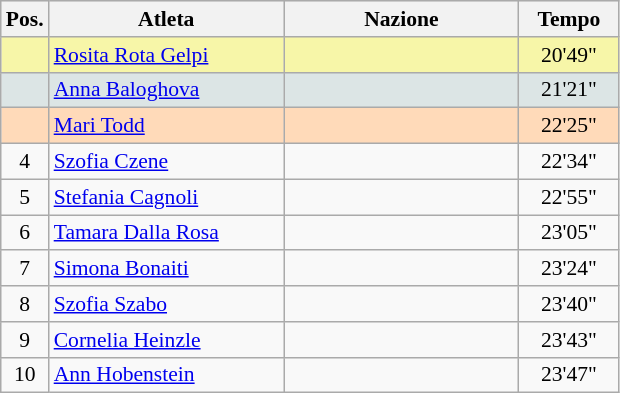<table class="wikitable" style="text-align:center; font-size: 90%; border: gray solid 1px;border-collapse:collapse;">
<tr bgcolor="#E4E4E4">
<th style="border-bottom:1px solid #AAAAAA" width=10>Pos.</th>
<th style="border-bottom:1px solid #AAAAAA" width=150>Atleta</th>
<th style="border-bottom:1px solid #AAAAAA" width=150>Nazione</th>
<th style="border-bottom:1px solid #AAAAAA" width=60>Tempo</th>
</tr>
<tr bgcolor="#F7F6A8">
<td></td>
<td align=left><a href='#'>Rosita Rota Gelpi</a></td>
<td align=left></td>
<td>20'49"</td>
</tr>
<tr bgcolor="#DCE5E5">
<td></td>
<td align=left><a href='#'>Anna Baloghova</a></td>
<td align=left></td>
<td>21'21"</td>
</tr>
<tr bgcolor="#FFDAB9">
<td></td>
<td align=left><a href='#'>Mari Todd</a></td>
<td align=left></td>
<td>22'25"</td>
</tr>
<tr>
<td>4</td>
<td align=left><a href='#'>Szofia Czene</a></td>
<td align=left></td>
<td>22'34"</td>
</tr>
<tr>
<td>5</td>
<td align=left><a href='#'>Stefania Cagnoli</a></td>
<td align=left></td>
<td>22'55"</td>
</tr>
<tr>
<td>6</td>
<td align=left><a href='#'>Tamara Dalla Rosa</a></td>
<td align=left></td>
<td>23'05"</td>
</tr>
<tr>
<td>7</td>
<td align=left><a href='#'>Simona Bonaiti</a></td>
<td align=left></td>
<td>23'24"</td>
</tr>
<tr>
<td>8</td>
<td align=left><a href='#'>Szofia Szabo</a></td>
<td align=left></td>
<td>23'40"</td>
</tr>
<tr>
<td>9</td>
<td align=left><a href='#'>Cornelia Heinzle</a></td>
<td align=left></td>
<td>23'43"</td>
</tr>
<tr>
<td>10</td>
<td align=left><a href='#'>Ann Hobenstein</a></td>
<td align=left></td>
<td>23'47"</td>
</tr>
</table>
